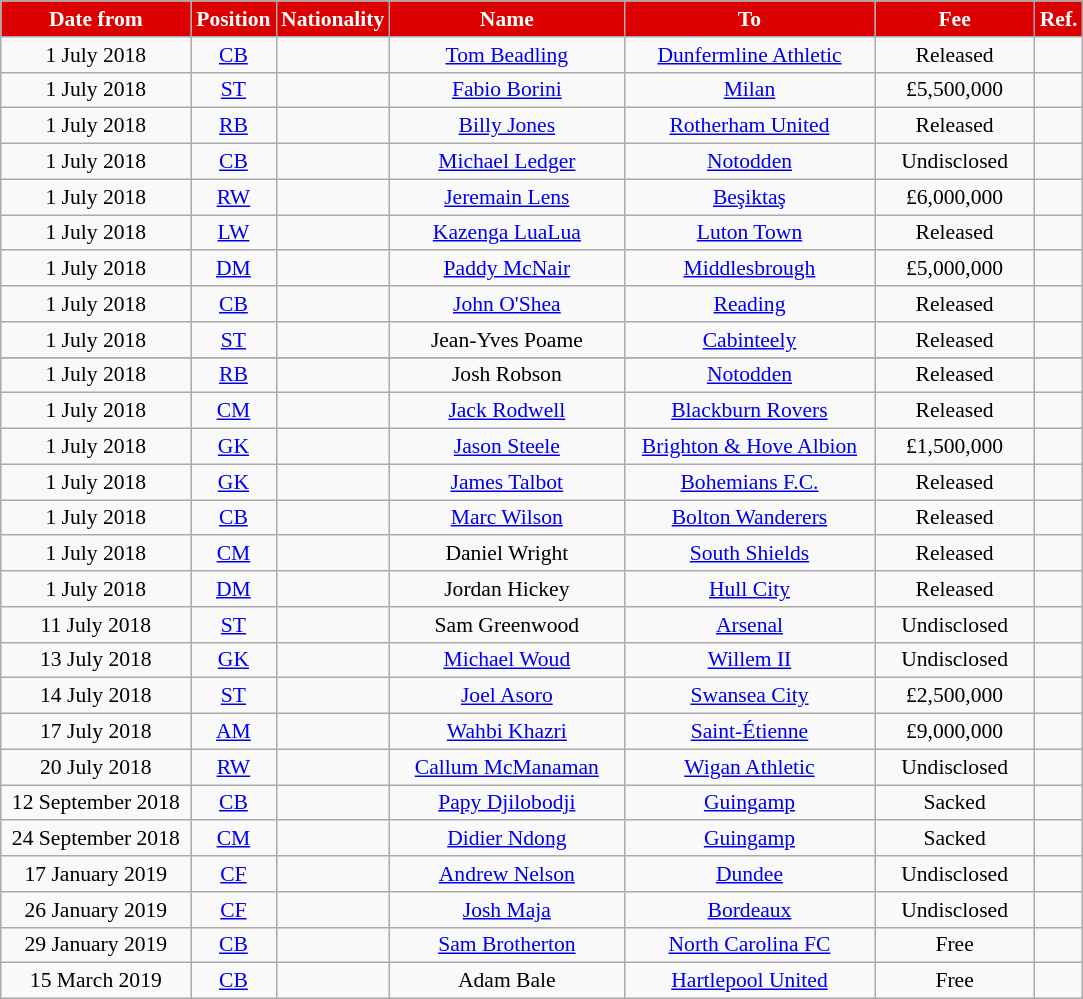<table class="wikitable" style="text-align:center; font-size:90%">
<tr>
<th style="background:#DD0000; color:white; width:120px;">Date from</th>
<th style="background:#DD0000; color:white; width:50px;">Position</th>
<th style="background:#DD0000; color:white; width:50px;">Nationality</th>
<th style="background:#DD0000; color:white; width:150px;">Name</th>
<th style="background:#DD0000; color:white; width:160px;">To</th>
<th style="background:#DD0000; color:white; width:100px;">Fee</th>
<th style="background:#DD0000; color:white; width:25px;">Ref.</th>
</tr>
<tr>
<td>1 July 2018</td>
<td><a href='#'>CB</a></td>
<td></td>
<td><a href='#'>Tom Beadling</a></td>
<td> <a href='#'>Dunfermline Athletic</a></td>
<td>Released</td>
<td></td>
</tr>
<tr>
<td>1 July 2018</td>
<td><a href='#'>ST</a></td>
<td></td>
<td><a href='#'>Fabio Borini</a></td>
<td> <a href='#'>Milan</a></td>
<td>£5,500,000</td>
<td></td>
</tr>
<tr>
<td>1 July 2018</td>
<td><a href='#'>RB</a></td>
<td></td>
<td><a href='#'>Billy Jones</a></td>
<td><a href='#'>Rotherham United</a></td>
<td>Released</td>
<td></td>
</tr>
<tr>
<td>1 July 2018</td>
<td><a href='#'>CB</a></td>
<td></td>
<td><a href='#'>Michael Ledger</a></td>
<td> <a href='#'>Notodden</a></td>
<td>Undisclosed</td>
<td></td>
</tr>
<tr>
<td>1 July 2018</td>
<td><a href='#'>RW</a></td>
<td></td>
<td><a href='#'>Jeremain Lens</a></td>
<td> <a href='#'>Beşiktaş</a></td>
<td>£6,000,000</td>
<td></td>
</tr>
<tr>
<td>1 July 2018</td>
<td><a href='#'>LW</a></td>
<td></td>
<td><a href='#'>Kazenga LuaLua</a></td>
<td><a href='#'>Luton Town</a></td>
<td>Released</td>
<td></td>
</tr>
<tr>
<td>1 July 2018</td>
<td><a href='#'>DM</a></td>
<td></td>
<td><a href='#'>Paddy McNair</a></td>
<td><a href='#'>Middlesbrough</a></td>
<td>£5,000,000</td>
<td></td>
</tr>
<tr>
<td>1 July 2018</td>
<td><a href='#'>CB</a></td>
<td></td>
<td><a href='#'>John O'Shea</a></td>
<td><a href='#'>Reading</a></td>
<td>Released</td>
<td></td>
</tr>
<tr>
<td>1 July 2018</td>
<td><a href='#'>ST</a></td>
<td></td>
<td>Jean-Yves Poame</td>
<td> <a href='#'>Cabinteely</a></td>
<td>Released</td>
<td></td>
</tr>
<tr>
</tr>
<tr>
<td>1 July 2018</td>
<td><a href='#'>RB</a></td>
<td></td>
<td>Josh Robson</td>
<td> <a href='#'>Notodden</a></td>
<td>Released</td>
<td></td>
</tr>
<tr>
<td>1 July 2018</td>
<td><a href='#'>CM</a></td>
<td></td>
<td><a href='#'>Jack Rodwell</a></td>
<td><a href='#'>Blackburn Rovers</a></td>
<td>Released</td>
<td></td>
</tr>
<tr>
<td>1 July 2018</td>
<td><a href='#'>GK</a></td>
<td></td>
<td><a href='#'>Jason Steele</a></td>
<td><a href='#'>Brighton & Hove Albion</a></td>
<td>£1,500,000</td>
<td></td>
</tr>
<tr>
<td>1 July 2018</td>
<td><a href='#'>GK</a></td>
<td></td>
<td><a href='#'>James Talbot</a></td>
<td> <a href='#'>Bohemians F.C.</a></td>
<td>Released</td>
<td></td>
</tr>
<tr>
<td>1 July 2018</td>
<td><a href='#'>CB</a></td>
<td></td>
<td><a href='#'>Marc Wilson</a></td>
<td><a href='#'>Bolton Wanderers</a></td>
<td>Released</td>
<td></td>
</tr>
<tr>
<td>1 July 2018</td>
<td><a href='#'>CM</a></td>
<td></td>
<td>Daniel Wright</td>
<td><a href='#'>South Shields</a></td>
<td>Released</td>
<td></td>
</tr>
<tr>
<td>1 July 2018</td>
<td><a href='#'>DM</a></td>
<td></td>
<td>Jordan Hickey</td>
<td><a href='#'>Hull City</a></td>
<td>Released</td>
<td></td>
</tr>
<tr>
<td>11 July 2018</td>
<td><a href='#'>ST</a></td>
<td></td>
<td>Sam Greenwood</td>
<td><a href='#'>Arsenal</a></td>
<td>Undisclosed</td>
<td></td>
</tr>
<tr>
<td>13 July 2018</td>
<td><a href='#'>GK</a></td>
<td></td>
<td><a href='#'>Michael Woud</a></td>
<td> <a href='#'>Willem II</a></td>
<td>Undisclosed</td>
<td></td>
</tr>
<tr>
<td>14 July 2018</td>
<td><a href='#'>ST</a></td>
<td></td>
<td><a href='#'>Joel Asoro</a></td>
<td> <a href='#'>Swansea City</a></td>
<td>£2,500,000</td>
<td></td>
</tr>
<tr>
<td>17 July 2018</td>
<td><a href='#'>AM</a></td>
<td></td>
<td><a href='#'>Wahbi Khazri</a></td>
<td> <a href='#'>Saint-Étienne</a></td>
<td>£9,000,000</td>
<td></td>
</tr>
<tr>
<td>20 July 2018</td>
<td><a href='#'>RW</a></td>
<td></td>
<td><a href='#'>Callum McManaman</a></td>
<td><a href='#'>Wigan Athletic</a></td>
<td>Undisclosed</td>
<td></td>
</tr>
<tr>
<td>12 September 2018</td>
<td><a href='#'>CB</a></td>
<td></td>
<td><a href='#'>Papy Djilobodji</a></td>
<td> <a href='#'>Guingamp</a></td>
<td>Sacked</td>
<td></td>
</tr>
<tr>
<td>24 September 2018</td>
<td><a href='#'>CM</a></td>
<td></td>
<td><a href='#'>Didier Ndong</a></td>
<td> <a href='#'>Guingamp</a></td>
<td>Sacked</td>
<td></td>
</tr>
<tr>
<td>17 January 2019</td>
<td><a href='#'>CF</a></td>
<td></td>
<td><a href='#'>Andrew Nelson</a></td>
<td> <a href='#'>Dundee</a></td>
<td>Undisclosed</td>
<td></td>
</tr>
<tr>
<td>26 January 2019</td>
<td><a href='#'>CF</a></td>
<td></td>
<td><a href='#'>Josh Maja</a></td>
<td> <a href='#'>Bordeaux</a></td>
<td>Undisclosed</td>
<td></td>
</tr>
<tr>
<td>29 January 2019</td>
<td><a href='#'>CB</a></td>
<td></td>
<td><a href='#'>Sam Brotherton</a></td>
<td> <a href='#'>North Carolina FC</a></td>
<td>Free</td>
<td></td>
</tr>
<tr>
<td>15 March 2019</td>
<td><a href='#'>CB</a></td>
<td></td>
<td>Adam Bale</td>
<td><a href='#'>Hartlepool United</a></td>
<td>Free</td>
<td></td>
</tr>
</table>
